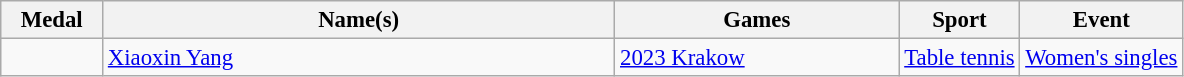<table class="wikitable sortable" style="font-size: 95%;">
<tr>
<th style="width:4em">Medal</th>
<th style="width:22em">Name(s)</th>
<th style="width:12em">Games</th>
<th>Sport</th>
<th>Event</th>
</tr>
<tr>
<td></td>
<td><a href='#'>Xiaoxin Yang</a></td>
<td> <a href='#'>2023 Krakow</a></td>
<td> <a href='#'>Table tennis</a></td>
<td><a href='#'>Women's singles</a></td>
</tr>
</table>
